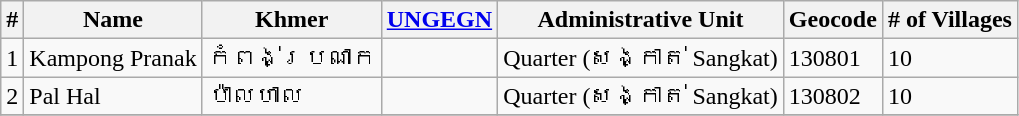<table class="wikitable sortable">
<tr>
<th>#</th>
<th>Name</th>
<th>Khmer</th>
<th><a href='#'>UNGEGN</a></th>
<th>Administrative Unit</th>
<th>Geocode</th>
<th># of Villages</th>
</tr>
<tr>
<td>1</td>
<td>Kampong Pranak</td>
<td>កំពង់ប្រណាក</td>
<td></td>
<td>Quarter (សង្កាត់ Sangkat)</td>
<td>130801</td>
<td>10</td>
</tr>
<tr>
<td>2</td>
<td>Pal Hal</td>
<td>ប៉ាលហាល</td>
<td></td>
<td>Quarter (សង្កាត់ Sangkat)</td>
<td>130802</td>
<td>10</td>
</tr>
<tr>
</tr>
</table>
